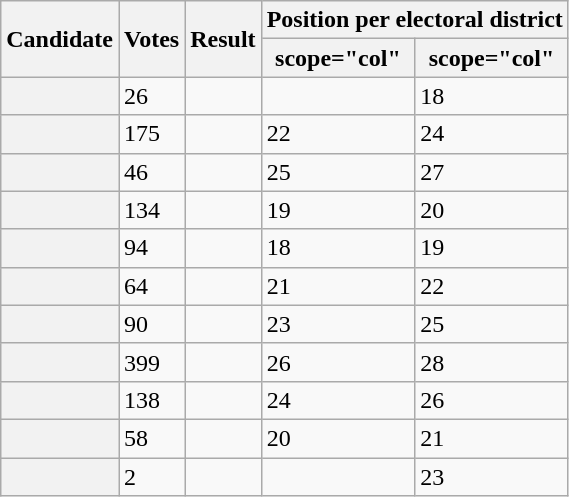<table class="wikitable sortable defaultright col3left">
<tr>
<th scope="col" rowspan="2">Candidate</th>
<th scope="col" rowspan="2">Votes</th>
<th scope="col" rowspan="2">Result</th>
<th scope="col" colspan="2">Position per electoral district</th>
</tr>
<tr>
<th>scope="col" </th>
<th>scope="col" </th>
</tr>
<tr>
<th scope="row"></th>
<td>26</td>
<td></td>
<td></td>
<td>18</td>
</tr>
<tr>
<th scope="row"></th>
<td>175</td>
<td></td>
<td>22</td>
<td>24</td>
</tr>
<tr>
<th scope="row"></th>
<td>46</td>
<td></td>
<td>25</td>
<td>27</td>
</tr>
<tr>
<th scope="row"></th>
<td>134</td>
<td></td>
<td>19</td>
<td>20</td>
</tr>
<tr>
<th scope="row"></th>
<td>94</td>
<td></td>
<td>18</td>
<td>19</td>
</tr>
<tr>
<th scope="row"></th>
<td>64</td>
<td></td>
<td>21</td>
<td>22</td>
</tr>
<tr>
<th scope="row"></th>
<td>90</td>
<td></td>
<td>23</td>
<td>25</td>
</tr>
<tr>
<th scope="row"></th>
<td>399</td>
<td></td>
<td>26</td>
<td>28</td>
</tr>
<tr>
<th scope="row"></th>
<td>138</td>
<td></td>
<td>24</td>
<td>26</td>
</tr>
<tr>
<th scope="row"></th>
<td>58</td>
<td></td>
<td>20</td>
<td>21</td>
</tr>
<tr>
<th scope="row"></th>
<td>2</td>
<td></td>
<td></td>
<td>23</td>
</tr>
</table>
